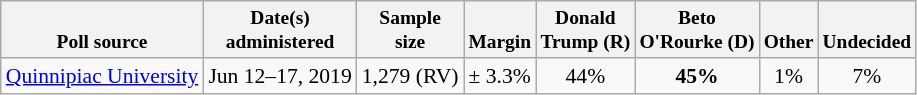<table class="wikitable" style="font-size:90%;text-align:center;">
<tr valign=bottom style="font-size:90%;">
<th>Poll source</th>
<th>Date(s)<br>administered</th>
<th>Sample<br>size</th>
<th>Margin<br></th>
<th>Donald<br>Trump (R)</th>
<th>Beto<br>O'Rourke (D)</th>
<th>Other</th>
<th>Undecided</th>
</tr>
<tr>
<td style="text-align:left;"><a href='#'>Quinnipiac University</a></td>
<td>Jun 12–17, 2019</td>
<td>1,279 (RV)</td>
<td>± 3.3%</td>
<td>44%</td>
<td><strong>45%</strong></td>
<td>1%</td>
<td>7%</td>
</tr>
</table>
